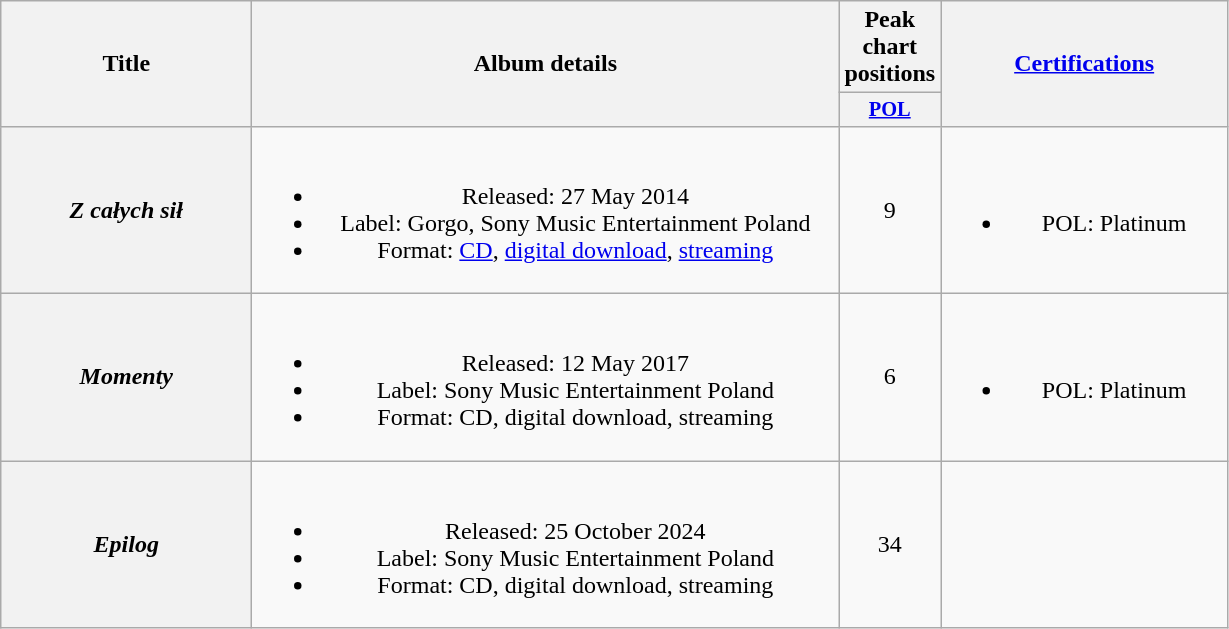<table class="wikitable plainrowheaders" style="text-align:center;">
<tr>
<th scope="col" rowspan="2" style="width:10em;">Title</th>
<th scope="col" rowspan="2" style="width:24em;">Album details</th>
<th>Peak chart positions</th>
<th scope="col" rowspan="2" style="width:11.5em;"><a href='#'>Certifications</a></th>
</tr>
<tr>
<th scope="col" style="width:3em;font-size:85%;"><a href='#'>POL</a><br></th>
</tr>
<tr>
<th scope="row"><em>Z całych sił</em><br></th>
<td><br><ul><li>Released: 27 May 2014</li><li>Label: Gorgo, Sony Music Entertainment Poland</li><li>Format: <a href='#'>CD</a>, <a href='#'>digital download</a>, <a href='#'>streaming</a></li></ul></td>
<td>9</td>
<td><br><ul><li>POL: Platinum</li></ul></td>
</tr>
<tr>
<th scope="row"><em>Momenty</em></th>
<td><br><ul><li>Released: 12 May 2017</li><li>Label: Sony Music Entertainment Poland</li><li>Format: CD, digital download, streaming</li></ul></td>
<td>6</td>
<td><br><ul><li>POL: Platinum</li></ul></td>
</tr>
<tr>
<th scope="row"><em>Epilog</em></th>
<td><br><ul><li>Released: 25 October 2024</li><li>Label: Sony Music Entertainment Poland</li><li>Format: CD, digital download, streaming</li></ul></td>
<td>34</td>
<td></td>
</tr>
</table>
